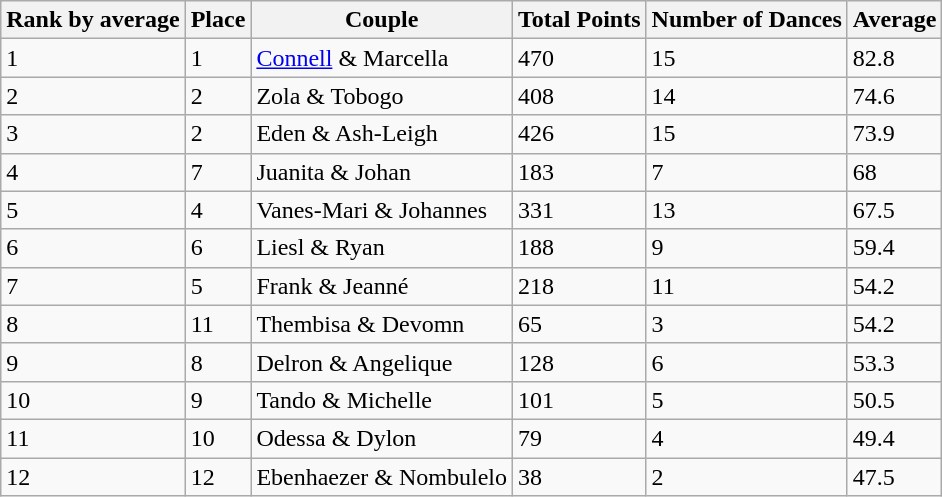<table class="wikitable sortable">
<tr>
<th>Rank by average</th>
<th>Place</th>
<th>Couple</th>
<th>Total Points</th>
<th>Number of Dances</th>
<th>Average</th>
</tr>
<tr>
<td>1</td>
<td>1</td>
<td><a href='#'>Connell</a> & Marcella</td>
<td>470</td>
<td>15</td>
<td>82.8</td>
</tr>
<tr>
<td>2</td>
<td>2</td>
<td>Zola & Tobogo</td>
<td>408</td>
<td>14</td>
<td>74.6</td>
</tr>
<tr>
<td>3</td>
<td>2</td>
<td>Eden & Ash-Leigh</td>
<td>426</td>
<td>15</td>
<td>73.9</td>
</tr>
<tr>
<td>4</td>
<td>7</td>
<td>Juanita & Johan</td>
<td>183</td>
<td>7</td>
<td>68</td>
</tr>
<tr>
<td>5</td>
<td>4</td>
<td>Vanes-Mari & Johannes</td>
<td>331</td>
<td>13</td>
<td>67.5</td>
</tr>
<tr>
<td>6</td>
<td>6</td>
<td>Liesl & Ryan</td>
<td>188</td>
<td>9</td>
<td>59.4</td>
</tr>
<tr>
<td>7</td>
<td>5</td>
<td>Frank & Jeanné</td>
<td>218</td>
<td>11</td>
<td>54.2</td>
</tr>
<tr>
<td>8</td>
<td>11</td>
<td>Thembisa & Devomn</td>
<td>65</td>
<td>3</td>
<td>54.2</td>
</tr>
<tr>
<td>9</td>
<td>8</td>
<td>Delron & Angelique</td>
<td>128</td>
<td>6</td>
<td>53.3</td>
</tr>
<tr>
<td>10</td>
<td>9</td>
<td>Tando & Michelle</td>
<td>101</td>
<td>5</td>
<td>50.5</td>
</tr>
<tr>
<td>11</td>
<td>10</td>
<td>Odessa & Dylon</td>
<td>79</td>
<td>4</td>
<td>49.4</td>
</tr>
<tr>
<td>12</td>
<td>12</td>
<td>Ebenhaezer & Nombulelo</td>
<td>38</td>
<td>2</td>
<td>47.5</td>
</tr>
</table>
